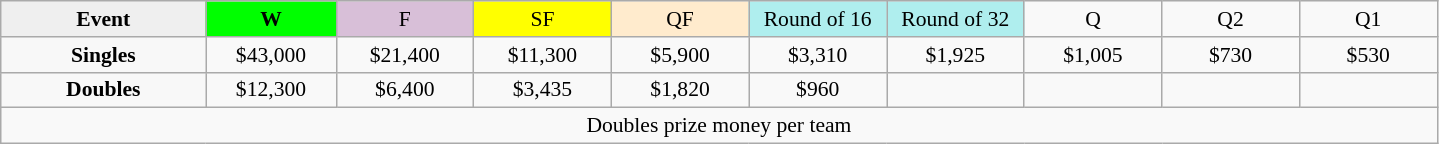<table class=wikitable style=font-size:90%;text-align:center>
<tr>
<td style="width:130px; background:#efefef;"><strong>Event</strong></td>
<td style="width:80px; background:lime;"><strong>W</strong></td>
<td style="width:85px; background:thistle;">F</td>
<td style="width:85px; background:#ff0;">SF</td>
<td style="width:85px; background:#ffebcd;">QF</td>
<td style="width:85px; background:#afeeee;">Round of 16</td>
<td style="width:85px; background:#afeeee;">Round of 32</td>
<td width=85>Q</td>
<td width=85>Q2</td>
<td width=85>Q1</td>
</tr>
<tr>
<td style="background:#f8f8f8;"><strong>Singles</strong></td>
<td>$43,000</td>
<td>$21,400</td>
<td>$11,300</td>
<td>$5,900</td>
<td>$3,310</td>
<td>$1,925</td>
<td>$1,005</td>
<td>$730</td>
<td>$530</td>
</tr>
<tr>
<td style="background:#f8f8f8;"><strong>Doubles</strong></td>
<td>$12,300</td>
<td>$6,400</td>
<td>$3,435</td>
<td>$1,820</td>
<td>$960</td>
<td></td>
<td></td>
<td></td>
<td></td>
</tr>
<tr>
<td colspan=10>Doubles prize money per team</td>
</tr>
</table>
